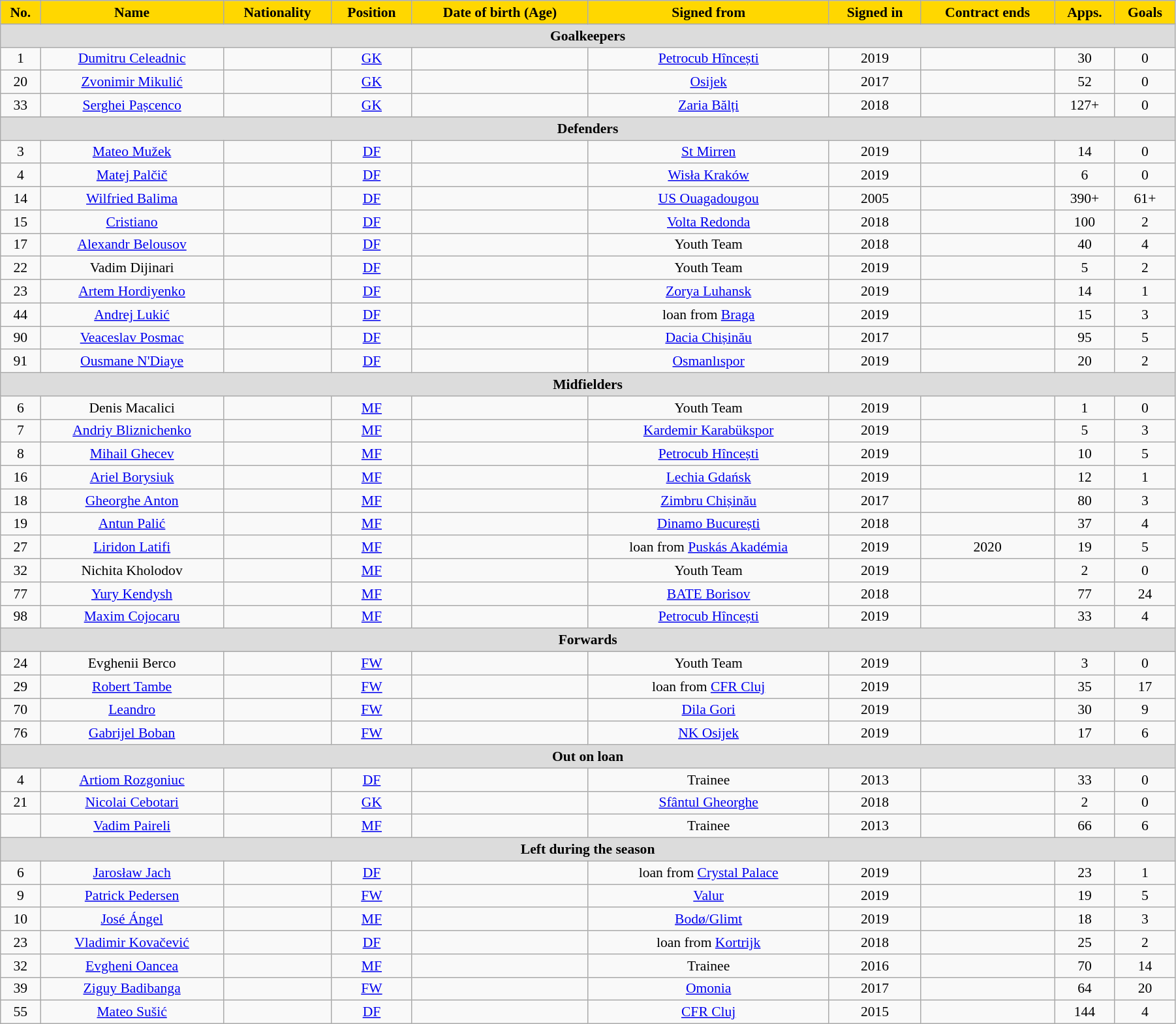<table class="wikitable"  style="text-align:center; font-size:90%; width:95%;">
<tr>
<th style="background:gold; color:black; text-align:center;">No.</th>
<th style="background:gold; color:black; text-align:center;">Name</th>
<th style="background:gold; color:black; text-align:center;">Nationality</th>
<th style="background:gold; color:black; text-align:center;">Position</th>
<th style="background:gold; color:black; text-align:center;">Date of birth (Age)</th>
<th style="background:gold; color:black; text-align:center;">Signed from</th>
<th style="background:gold; color:black; text-align:center;">Signed in</th>
<th style="background:gold; color:black; text-align:center;">Contract ends</th>
<th style="background:gold; color:black; text-align:center;">Apps.</th>
<th style="background:gold; color:black; text-align:center;">Goals</th>
</tr>
<tr>
<th colspan="11"  style="background:#dcdcdc; text-align:center;">Goalkeepers</th>
</tr>
<tr>
<td>1</td>
<td><a href='#'>Dumitru Celeadnic</a></td>
<td></td>
<td><a href='#'>GK</a></td>
<td></td>
<td><a href='#'>Petrocub Hîncești</a></td>
<td>2019</td>
<td></td>
<td>30</td>
<td>0</td>
</tr>
<tr>
<td>20</td>
<td><a href='#'>Zvonimir Mikulić</a></td>
<td></td>
<td><a href='#'>GK</a></td>
<td></td>
<td><a href='#'>Osijek</a></td>
<td>2017</td>
<td></td>
<td>52</td>
<td>0</td>
</tr>
<tr>
<td>33</td>
<td><a href='#'>Serghei Pașcenco</a></td>
<td></td>
<td><a href='#'>GK</a></td>
<td></td>
<td><a href='#'>Zaria Bălți</a></td>
<td>2018</td>
<td></td>
<td>127+</td>
<td>0</td>
</tr>
<tr>
<th colspan="11"  style="background:#dcdcdc; text-align:center;">Defenders</th>
</tr>
<tr>
<td>3</td>
<td><a href='#'>Mateo Mužek</a></td>
<td></td>
<td><a href='#'>DF</a></td>
<td></td>
<td><a href='#'>St Mirren</a></td>
<td>2019</td>
<td></td>
<td>14</td>
<td>0</td>
</tr>
<tr>
<td>4</td>
<td><a href='#'>Matej Palčič</a></td>
<td></td>
<td><a href='#'>DF</a></td>
<td></td>
<td><a href='#'>Wisła Kraków</a></td>
<td>2019</td>
<td></td>
<td>6</td>
<td>0</td>
</tr>
<tr>
<td>14</td>
<td><a href='#'>Wilfried Balima</a></td>
<td></td>
<td><a href='#'>DF</a></td>
<td></td>
<td><a href='#'>US Ouagadougou</a></td>
<td>2005</td>
<td></td>
<td>390+</td>
<td>61+</td>
</tr>
<tr>
<td>15</td>
<td><a href='#'>Cristiano</a></td>
<td></td>
<td><a href='#'>DF</a></td>
<td></td>
<td><a href='#'>Volta Redonda</a></td>
<td>2018</td>
<td></td>
<td>100</td>
<td>2</td>
</tr>
<tr>
<td>17</td>
<td><a href='#'>Alexandr Belousov</a></td>
<td></td>
<td><a href='#'>DF</a></td>
<td></td>
<td>Youth Team</td>
<td>2018</td>
<td></td>
<td>40</td>
<td>4</td>
</tr>
<tr>
<td>22</td>
<td>Vadim Dijinari</td>
<td></td>
<td><a href='#'>DF</a></td>
<td></td>
<td>Youth Team</td>
<td>2019</td>
<td></td>
<td>5</td>
<td>2</td>
</tr>
<tr>
<td>23</td>
<td><a href='#'>Artem Hordiyenko</a></td>
<td></td>
<td><a href='#'>DF</a></td>
<td></td>
<td><a href='#'>Zorya Luhansk</a></td>
<td>2019</td>
<td></td>
<td>14</td>
<td>1</td>
</tr>
<tr>
<td>44</td>
<td><a href='#'>Andrej Lukić</a></td>
<td></td>
<td><a href='#'>DF</a></td>
<td></td>
<td>loan from <a href='#'>Braga</a></td>
<td>2019</td>
<td></td>
<td>15</td>
<td>3</td>
</tr>
<tr>
<td>90</td>
<td><a href='#'>Veaceslav Posmac</a></td>
<td></td>
<td><a href='#'>DF</a></td>
<td></td>
<td><a href='#'>Dacia Chișinău</a></td>
<td>2017</td>
<td></td>
<td>95</td>
<td>5</td>
</tr>
<tr>
<td>91</td>
<td><a href='#'>Ousmane N'Diaye</a></td>
<td></td>
<td><a href='#'>DF</a></td>
<td></td>
<td><a href='#'>Osmanlıspor</a></td>
<td>2019</td>
<td></td>
<td>20</td>
<td>2</td>
</tr>
<tr>
<th colspan="11"  style="background:#dcdcdc; text-align:center;">Midfielders</th>
</tr>
<tr>
<td>6</td>
<td>Denis Macalici</td>
<td></td>
<td><a href='#'>MF</a></td>
<td></td>
<td>Youth Team</td>
<td>2019</td>
<td></td>
<td>1</td>
<td>0</td>
</tr>
<tr>
<td>7</td>
<td><a href='#'>Andriy Bliznichenko</a></td>
<td></td>
<td><a href='#'>MF</a></td>
<td></td>
<td><a href='#'>Kardemir Karabükspor</a></td>
<td>2019</td>
<td></td>
<td>5</td>
<td>3</td>
</tr>
<tr>
<td>8</td>
<td><a href='#'>Mihail Ghecev</a></td>
<td></td>
<td><a href='#'>MF</a></td>
<td></td>
<td><a href='#'>Petrocub Hîncești</a></td>
<td>2019</td>
<td></td>
<td>10</td>
<td>5</td>
</tr>
<tr>
<td>16</td>
<td><a href='#'>Ariel Borysiuk</a></td>
<td></td>
<td><a href='#'>MF</a></td>
<td></td>
<td><a href='#'>Lechia Gdańsk</a></td>
<td>2019</td>
<td></td>
<td>12</td>
<td>1</td>
</tr>
<tr>
<td>18</td>
<td><a href='#'>Gheorghe Anton</a></td>
<td></td>
<td><a href='#'>MF</a></td>
<td></td>
<td><a href='#'>Zimbru Chișinău</a></td>
<td>2017</td>
<td></td>
<td>80</td>
<td>3</td>
</tr>
<tr>
<td>19</td>
<td><a href='#'>Antun Palić</a></td>
<td></td>
<td><a href='#'>MF</a></td>
<td></td>
<td><a href='#'>Dinamo București</a></td>
<td>2018</td>
<td></td>
<td>37</td>
<td>4</td>
</tr>
<tr>
<td>27</td>
<td><a href='#'>Liridon Latifi</a></td>
<td></td>
<td><a href='#'>MF</a></td>
<td></td>
<td>loan from <a href='#'>Puskás Akadémia</a></td>
<td>2019</td>
<td>2020</td>
<td>19</td>
<td>5</td>
</tr>
<tr>
<td>32</td>
<td>Nichita Kholodov</td>
<td></td>
<td><a href='#'>MF</a></td>
<td></td>
<td>Youth Team</td>
<td>2019</td>
<td></td>
<td>2</td>
<td>0</td>
</tr>
<tr>
<td>77</td>
<td><a href='#'>Yury Kendysh</a></td>
<td></td>
<td><a href='#'>MF</a></td>
<td></td>
<td><a href='#'>BATE Borisov</a></td>
<td>2018</td>
<td></td>
<td>77</td>
<td>24</td>
</tr>
<tr>
<td>98</td>
<td><a href='#'>Maxim Cojocaru</a></td>
<td></td>
<td><a href='#'>MF</a></td>
<td></td>
<td><a href='#'>Petrocub Hîncești</a></td>
<td>2019</td>
<td></td>
<td>33</td>
<td>4</td>
</tr>
<tr>
<th colspan="11"  style="background:#dcdcdc; text-align:center;">Forwards</th>
</tr>
<tr>
<td>24</td>
<td>Evghenii Berco</td>
<td></td>
<td><a href='#'>FW</a></td>
<td></td>
<td>Youth Team</td>
<td>2019</td>
<td></td>
<td>3</td>
<td>0</td>
</tr>
<tr>
<td>29</td>
<td><a href='#'>Robert Tambe</a></td>
<td></td>
<td><a href='#'>FW</a></td>
<td></td>
<td>loan from <a href='#'>CFR Cluj</a></td>
<td>2019</td>
<td></td>
<td>35</td>
<td>17</td>
</tr>
<tr>
<td>70</td>
<td><a href='#'>Leandro</a></td>
<td></td>
<td><a href='#'>FW</a></td>
<td></td>
<td><a href='#'>Dila Gori</a></td>
<td>2019</td>
<td></td>
<td>30</td>
<td>9</td>
</tr>
<tr>
<td>76</td>
<td><a href='#'>Gabrijel Boban</a></td>
<td></td>
<td><a href='#'>FW</a></td>
<td></td>
<td><a href='#'>NK Osijek</a></td>
<td>2019</td>
<td></td>
<td>17</td>
<td>6</td>
</tr>
<tr>
<th colspan="11"  style="background:#dcdcdc; text-align:center;">Out on loan</th>
</tr>
<tr>
<td>4</td>
<td><a href='#'>Artiom Rozgoniuc</a></td>
<td></td>
<td><a href='#'>DF</a></td>
<td></td>
<td>Trainee</td>
<td>2013</td>
<td></td>
<td>33</td>
<td>0</td>
</tr>
<tr>
<td>21</td>
<td><a href='#'>Nicolai Cebotari</a></td>
<td></td>
<td><a href='#'>GK</a></td>
<td></td>
<td><a href='#'>Sfântul Gheorghe</a></td>
<td>2018</td>
<td></td>
<td>2</td>
<td>0</td>
</tr>
<tr>
<td></td>
<td><a href='#'>Vadim Paireli</a></td>
<td></td>
<td><a href='#'>MF</a></td>
<td></td>
<td>Trainee</td>
<td>2013</td>
<td></td>
<td>66</td>
<td>6</td>
</tr>
<tr>
<th colspan="11"  style="background:#dcdcdc; text-align:center;">Left during the season</th>
</tr>
<tr>
<td>6</td>
<td><a href='#'>Jarosław Jach</a></td>
<td></td>
<td><a href='#'>DF</a></td>
<td></td>
<td>loan from <a href='#'>Crystal Palace</a></td>
<td>2019</td>
<td></td>
<td>23</td>
<td>1</td>
</tr>
<tr>
<td>9</td>
<td><a href='#'>Patrick Pedersen</a></td>
<td></td>
<td><a href='#'>FW</a></td>
<td></td>
<td><a href='#'>Valur</a></td>
<td>2019</td>
<td></td>
<td>19</td>
<td>5</td>
</tr>
<tr>
<td>10</td>
<td><a href='#'>José Ángel</a></td>
<td></td>
<td><a href='#'>MF</a></td>
<td></td>
<td><a href='#'>Bodø/Glimt</a></td>
<td>2019</td>
<td></td>
<td>18</td>
<td>3</td>
</tr>
<tr>
<td>23</td>
<td><a href='#'>Vladimir Kovačević</a></td>
<td></td>
<td><a href='#'>DF</a></td>
<td></td>
<td>loan from <a href='#'>Kortrijk</a></td>
<td>2018</td>
<td></td>
<td>25</td>
<td>2</td>
</tr>
<tr>
<td>32</td>
<td><a href='#'>Evgheni Oancea</a></td>
<td></td>
<td><a href='#'>MF</a></td>
<td></td>
<td>Trainee</td>
<td>2016</td>
<td></td>
<td>70</td>
<td>14</td>
</tr>
<tr>
<td>39</td>
<td><a href='#'>Ziguy Badibanga</a></td>
<td></td>
<td><a href='#'>FW</a></td>
<td></td>
<td><a href='#'>Omonia</a></td>
<td>2017</td>
<td></td>
<td>64</td>
<td>20</td>
</tr>
<tr>
<td>55</td>
<td><a href='#'>Mateo Sušić</a></td>
<td></td>
<td><a href='#'>DF</a></td>
<td></td>
<td><a href='#'>CFR Cluj</a></td>
<td>2015</td>
<td></td>
<td>144</td>
<td>4</td>
</tr>
</table>
